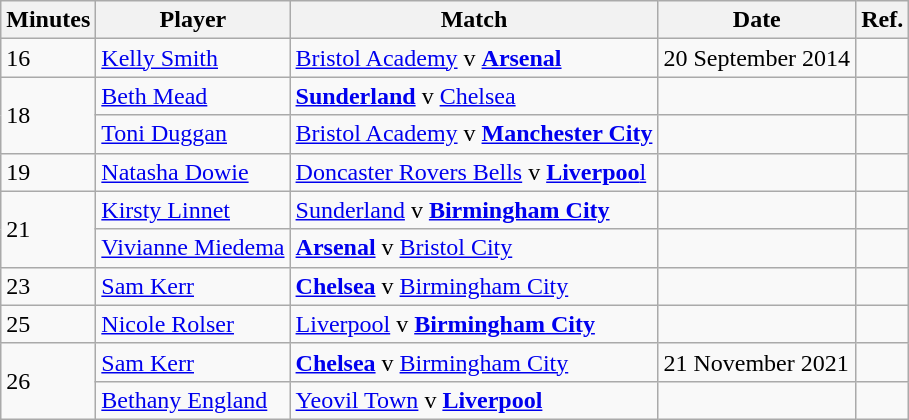<table class="wikitable">
<tr>
<th>Minutes</th>
<th>Player</th>
<th>Match</th>
<th>Date</th>
<th>Ref.</th>
</tr>
<tr>
<td>16</td>
<td> <a href='#'>Kelly Smith</a></td>
<td><a href='#'>Bristol Academy</a> v <a href='#'><strong>Arsenal</strong></a></td>
<td>20 September 2014</td>
<td></td>
</tr>
<tr>
<td rowspan="2">18</td>
<td> <a href='#'>Beth Mead</a></td>
<td><a href='#'><strong>Sunderland</strong></a> v <a href='#'>Chelsea</a></td>
<td></td>
<td></td>
</tr>
<tr>
<td> <a href='#'>Toni Duggan</a></td>
<td><a href='#'>Bristol Academy</a> v <a href='#'><strong>Manchester City</strong></a></td>
<td></td>
<td></td>
</tr>
<tr>
<td>19</td>
<td> <a href='#'>Natasha Dowie</a></td>
<td><a href='#'>Doncaster Rovers Bells</a> v <a href='#'><strong>Liverpoo</strong>l</a></td>
<td></td>
<td></td>
</tr>
<tr>
<td rowspan="2">21</td>
<td> <a href='#'>Kirsty Linnet</a></td>
<td><a href='#'>Sunderland</a> v <strong><a href='#'>Birmingham City</a></strong></td>
<td></td>
<td></td>
</tr>
<tr>
<td> <a href='#'>Vivianne Miedema</a></td>
<td><a href='#'><strong>Arsenal</strong></a> v <a href='#'>Bristol City</a></td>
<td></td>
<td></td>
</tr>
<tr>
<td>23</td>
<td> <a href='#'>Sam Kerr</a></td>
<td><a href='#'><strong>Chelsea</strong></a> v <a href='#'>Birmingham City</a></td>
<td></td>
<td></td>
</tr>
<tr>
<td>25</td>
<td> <a href='#'>Nicole Rolser</a></td>
<td><a href='#'>Liverpool</a> v <a href='#'><strong>Birmingham City</strong></a></td>
<td></td>
<td></td>
</tr>
<tr>
<td rowspan="2">26</td>
<td> <a href='#'>Sam Kerr</a></td>
<td><a href='#'><strong>Chelsea</strong></a> v <a href='#'>Birmingham City</a></td>
<td>21 November 2021</td>
<td></td>
</tr>
<tr>
<td> <a href='#'>Bethany England</a></td>
<td><a href='#'>Yeovil Town</a> v <a href='#'><strong>Liverpool</strong></a></td>
<td></td>
<td></td>
</tr>
</table>
